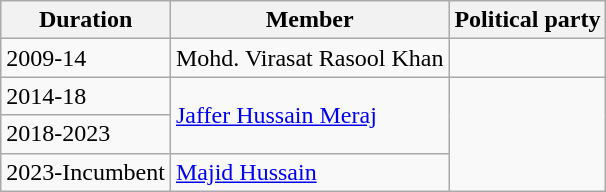<table class="wikitable sortable">
<tr>
<th>Duration</th>
<th>Member</th>
<th colspan="2">Political party</th>
</tr>
<tr>
<td>2009-14</td>
<td>Mohd. Virasat Rasool Khan</td>
<td></td>
</tr>
<tr>
<td>2014-18</td>
<td rowspan="2"><a href='#'>Jaffer Hussain Meraj</a></td>
</tr>
<tr>
<td>2018-2023</td>
</tr>
<tr>
<td>2023-Incumbent</td>
<td><a href='#'>Majid Hussain</a></td>
</tr>
</table>
